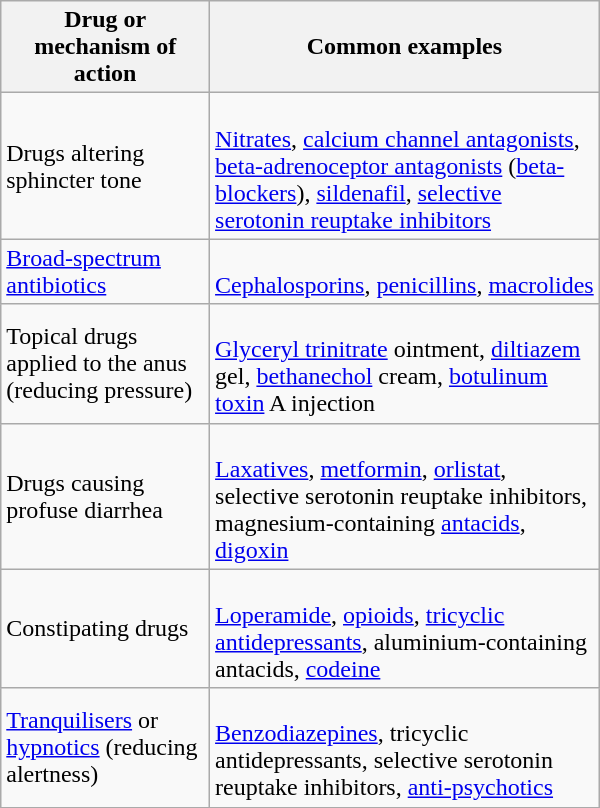<table class="wikitable" style="float: right; width:400px;">
<tr>
<th>Drug or mechanism of action</th>
<th>Common examples</th>
</tr>
<tr>
<td>Drugs altering sphincter tone</td>
<td><br><a href='#'>Nitrates</a>, <a href='#'>calcium channel antagonists</a>, <a href='#'>beta-adrenoceptor antagonists</a> (<a href='#'>beta-blockers</a>), <a href='#'>sildenafil</a>, <a href='#'>selective serotonin reuptake inhibitors</a></td>
</tr>
<tr>
<td><a href='#'>Broad-spectrum antibiotics</a></td>
<td><br><a href='#'>Cephalosporins</a>, <a href='#'>penicillins</a>, <a href='#'>macrolides</a></td>
</tr>
<tr>
<td>Topical drugs applied to the anus (reducing pressure)</td>
<td><br><a href='#'>Glyceryl trinitrate</a> ointment, <a href='#'>diltiazem</a> gel, <a href='#'>bethanechol</a> cream, <a href='#'>botulinum toxin</a> A injection</td>
</tr>
<tr>
<td>Drugs causing profuse diarrhea</td>
<td><br><a href='#'>Laxatives</a>, <a href='#'>metformin</a>, <a href='#'>orlistat</a>, selective serotonin reuptake inhibitors, magnesium-containing <a href='#'>antacids</a>, <a href='#'>digoxin</a></td>
</tr>
<tr>
<td>Constipating drugs</td>
<td><br><a href='#'>Loperamide</a>, <a href='#'>opioids</a>, <a href='#'>tricyclic antidepressants</a>, aluminium-containing antacids, <a href='#'>codeine</a></td>
</tr>
<tr>
<td><a href='#'>Tranquilisers</a> or <a href='#'>hypnotics</a> (reducing alertness)</td>
<td><br><a href='#'>Benzodiazepines</a>, tricyclic antidepressants, selective serotonin reuptake inhibitors, <a href='#'>anti-psychotics</a></td>
</tr>
</table>
